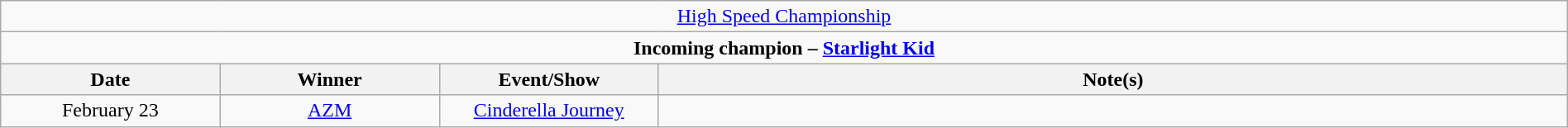<table class="wikitable" style="text-align:center; width:100%;">
<tr>
<td colspan="4" style="text-align: center;"><a href='#'>High Speed Championship</a></td>
</tr>
<tr>
<td colspan="4" style="text-align: center;"><strong>Incoming champion – <a href='#'>Starlight Kid</a></strong></td>
</tr>
<tr>
<th width=14%>Date</th>
<th width=14%>Winner</th>
<th width=14%>Event/Show</th>
<th width=58%>Note(s)</th>
</tr>
<tr>
<td>February 23</td>
<td><a href='#'>AZM</a></td>
<td><a href='#'>Cinderella Journey</a></td>
<td></td>
</tr>
</table>
